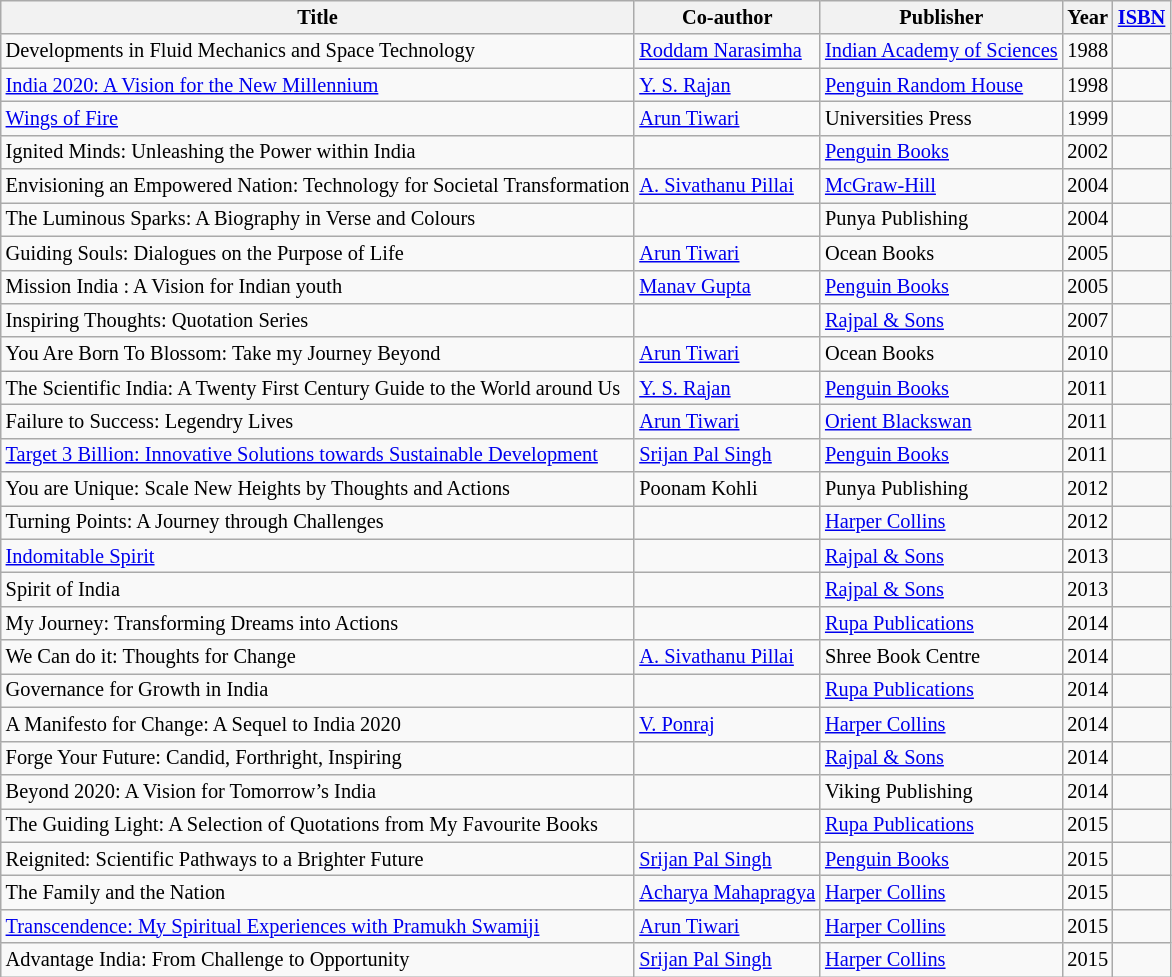<table class="wikitable sortable defaultleft col4center col5center" style="font-size: 85%">
<tr>
<th>Title</th>
<th>Co-author</th>
<th>Publisher</th>
<th>Year</th>
<th><a href='#'>ISBN</a></th>
</tr>
<tr>
<td>Developments in Fluid Mechanics and Space Technology</td>
<td><a href='#'>Roddam Narasimha</a></td>
<td><a href='#'>Indian Academy of Sciences</a></td>
<td>1988</td>
<td></td>
</tr>
<tr>
<td><a href='#'>India 2020: A Vision for the New Millennium</a></td>
<td><a href='#'>Y. S. Rajan</a></td>
<td><a href='#'>Penguin Random House</a></td>
<td>1998</td>
<td></td>
</tr>
<tr>
<td><a href='#'>Wings of Fire</a></td>
<td><a href='#'>Arun Tiwari</a></td>
<td>Universities Press</td>
<td>1999</td>
<td></td>
</tr>
<tr>
<td>Ignited Minds: Unleashing the Power within India</td>
<td></td>
<td><a href='#'>Penguin Books</a></td>
<td>2002</td>
<td></td>
</tr>
<tr>
<td>Envisioning an Empowered Nation: Technology for Societal Transformation</td>
<td><a href='#'>A. Sivathanu Pillai</a></td>
<td><a href='#'>McGraw-Hill</a></td>
<td>2004</td>
<td></td>
</tr>
<tr>
<td>The Luminous Sparks: A Biography in Verse and Colours</td>
<td></td>
<td>Punya Publishing</td>
<td>2004</td>
<td></td>
</tr>
<tr>
<td>Guiding Souls: Dialogues on the Purpose of Life</td>
<td><a href='#'>Arun Tiwari</a></td>
<td>Ocean Books</td>
<td>2005</td>
<td></td>
</tr>
<tr>
<td>Mission India : A Vision for Indian youth</td>
<td><a href='#'>Manav Gupta</a></td>
<td><a href='#'>Penguin Books</a></td>
<td>2005</td>
<td></td>
</tr>
<tr>
<td>Inspiring Thoughts: Quotation Series</td>
<td></td>
<td><a href='#'>Rajpal & Sons</a></td>
<td>2007</td>
<td></td>
</tr>
<tr>
<td>You Are Born To Blossom: Take my Journey Beyond</td>
<td><a href='#'>Arun Tiwari</a></td>
<td>Ocean Books</td>
<td>2010</td>
<td></td>
</tr>
<tr>
<td>The Scientific India: A Twenty First Century Guide to the World around Us</td>
<td><a href='#'>Y. S. Rajan</a></td>
<td><a href='#'>Penguin Books</a></td>
<td>2011</td>
<td></td>
</tr>
<tr>
<td>Failure to Success: Legendry Lives</td>
<td><a href='#'>Arun Tiwari</a></td>
<td><a href='#'>Orient Blackswan</a></td>
<td>2011</td>
<td></td>
</tr>
<tr>
<td><a href='#'>Target 3 Billion: Innovative Solutions towards Sustainable Development</a></td>
<td><a href='#'>Srijan Pal Singh</a></td>
<td><a href='#'>Penguin Books</a></td>
<td>2011</td>
<td></td>
</tr>
<tr>
<td>You are Unique: Scale New Heights by Thoughts and Actions</td>
<td>Poonam Kohli</td>
<td>Punya Publishing</td>
<td>2012</td>
<td></td>
</tr>
<tr>
<td>Turning Points: A Journey through Challenges</td>
<td></td>
<td><a href='#'>Harper Collins</a></td>
<td>2012</td>
<td></td>
</tr>
<tr>
<td><a href='#'>Indomitable Spirit</a></td>
<td></td>
<td><a href='#'>Rajpal & Sons</a></td>
<td>2013</td>
<td></td>
</tr>
<tr>
<td>Spirit of India</td>
<td></td>
<td><a href='#'>Rajpal & Sons</a></td>
<td>2013</td>
<td></td>
</tr>
<tr>
<td>My Journey: Transforming Dreams into Actions</td>
<td></td>
<td><a href='#'>Rupa Publications</a></td>
<td>2014</td>
<td></td>
</tr>
<tr>
<td>We Can do it: Thoughts for Change</td>
<td><a href='#'>A. Sivathanu Pillai</a></td>
<td>Shree Book Centre</td>
<td>2014</td>
<td></td>
</tr>
<tr>
<td>Governance for Growth in India</td>
<td></td>
<td><a href='#'>Rupa Publications</a></td>
<td>2014</td>
<td></td>
</tr>
<tr>
<td>A Manifesto for Change: A Sequel to India 2020</td>
<td><a href='#'>V. Ponraj</a></td>
<td><a href='#'>Harper Collins</a></td>
<td>2014</td>
<td></td>
</tr>
<tr>
<td>Forge Your Future: Candid, Forthright, Inspiring</td>
<td></td>
<td><a href='#'>Rajpal & Sons</a></td>
<td>2014</td>
<td></td>
</tr>
<tr>
<td>Beyond 2020: A Vision for Tomorrow’s India</td>
<td></td>
<td>Viking Publishing</td>
<td>2014</td>
<td></td>
</tr>
<tr>
<td>The Guiding Light: A Selection of Quotations from My Favourite Books</td>
<td></td>
<td><a href='#'>Rupa Publications</a></td>
<td>2015</td>
<td></td>
</tr>
<tr>
<td>Reignited: Scientific Pathways to a Brighter Future</td>
<td><a href='#'>Srijan Pal Singh</a></td>
<td><a href='#'>Penguin Books</a></td>
<td>2015</td>
<td></td>
</tr>
<tr>
<td>The Family and the Nation</td>
<td><a href='#'>Acharya Mahapragya</a></td>
<td><a href='#'>Harper Collins</a></td>
<td>2015</td>
<td></td>
</tr>
<tr>
<td><a href='#'>Transcendence: My Spiritual Experiences with Pramukh Swamiji</a></td>
<td><a href='#'>Arun Tiwari</a></td>
<td><a href='#'>Harper Collins</a></td>
<td>2015</td>
<td></td>
</tr>
<tr>
<td>Advantage India: From Challenge to Opportunity</td>
<td><a href='#'>Srijan Pal Singh</a></td>
<td><a href='#'>Harper Collins</a></td>
<td>2015</td>
<td></td>
</tr>
</table>
